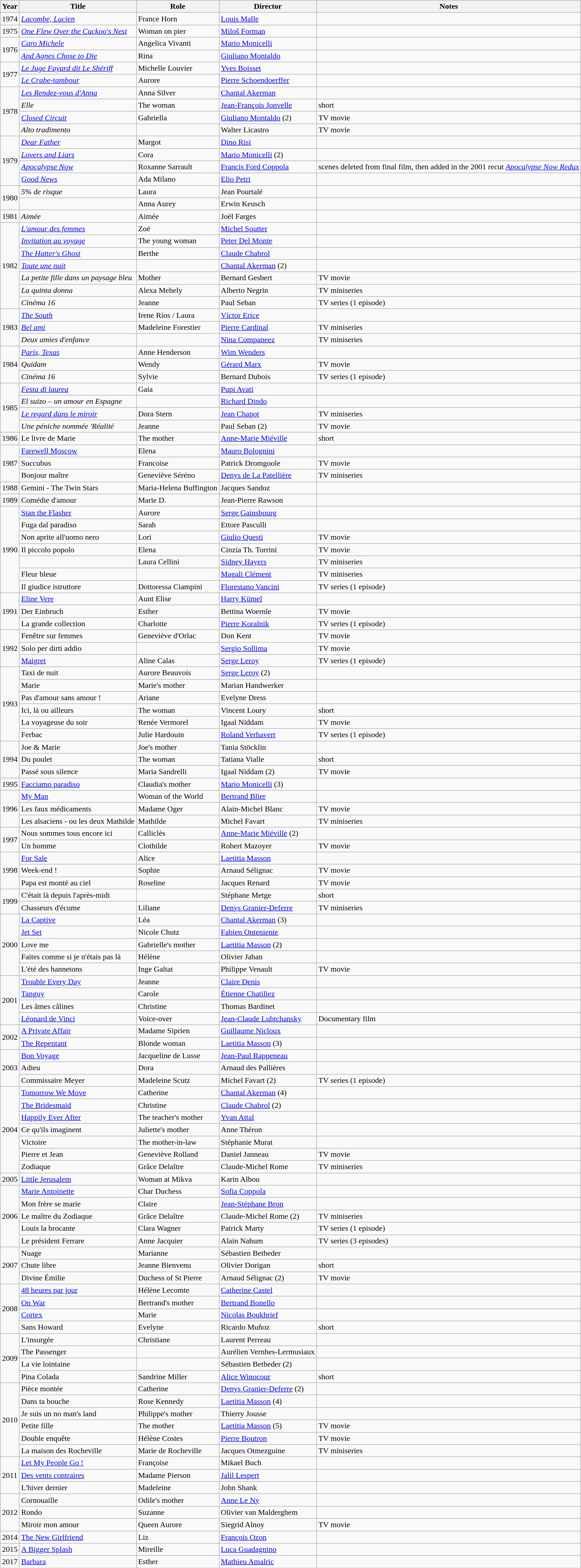<table class="wikitable sortable">
<tr>
<th>Year</th>
<th>Title</th>
<th>Role</th>
<th>Director</th>
<th class="unsortable">Notes</th>
</tr>
<tr>
<td rowspan=1>1974</td>
<td><em><a href='#'>Lacombe, Lucien</a></em></td>
<td>France Horn</td>
<td><a href='#'>Louis Malle</a></td>
<td></td>
</tr>
<tr>
<td rowspan=1>1975</td>
<td><em><a href='#'>One Flew Over the Cuckoo's Nest</a></em></td>
<td>Woman on pier</td>
<td><a href='#'>Miloš Forman</a></td>
<td></td>
</tr>
<tr>
<td rowspan=2>1976</td>
<td><em><a href='#'>Caro Michele</a></em></td>
<td>Angelica Vivanti</td>
<td><a href='#'>Mario Monicelli</a></td>
<td></td>
</tr>
<tr>
<td><em><a href='#'>And Agnes Chose to Die</a></em></td>
<td>Rina</td>
<td><a href='#'>Giuliano Montaldo</a></td>
<td></td>
</tr>
<tr>
<td rowspan=2>1977</td>
<td><em><a href='#'>Le Juge Fayard dit Le Shériff</a></em></td>
<td>Michelle Louvier</td>
<td><a href='#'>Yves Boisset</a></td>
<td></td>
</tr>
<tr>
<td><em><a href='#'>Le Crabe-tambour</a></em></td>
<td>Aurore</td>
<td><a href='#'>Pierre Schoendoerffer</a></td>
<td></td>
</tr>
<tr>
<td rowspan=4>1978</td>
<td><em><a href='#'>Les Rendez-vous d'Anna</a></em></td>
<td>Anna Silver</td>
<td><a href='#'>Chantal Akerman</a></td>
<td></td>
</tr>
<tr>
<td><em>Elle</em></td>
<td>The woman</td>
<td><a href='#'>Jean-François Jonvelle</a></td>
<td>short</td>
</tr>
<tr>
<td><em><a href='#'>Closed Circuit</a></em></td>
<td>Gabriella</td>
<td><a href='#'>Giuliano Montaldo</a> (2)</td>
<td>TV movie</td>
</tr>
<tr>
<td><em>Alto tradimento</em></td>
<td></td>
<td>Walter Licastro</td>
<td>TV movie</td>
</tr>
<tr>
<td rowspan=4>1979</td>
<td><em><a href='#'>Dear Father</a></em></td>
<td>Margot</td>
<td><a href='#'>Dino Risi</a></td>
<td></td>
</tr>
<tr>
<td><em><a href='#'>Lovers and Liars</a></em></td>
<td>Cora</td>
<td><a href='#'>Mario Monicelli</a> (2)</td>
<td></td>
</tr>
<tr>
<td><em><a href='#'>Apocalypse Now</a></em></td>
<td>Roxanne Sarrault</td>
<td><a href='#'>Francis Ford Coppola</a></td>
<td>scenes deleted from final film, then added in the 2001 recut <em><a href='#'>Apocalypse Now Redux</a></em></td>
</tr>
<tr>
<td><em><a href='#'>Good News</a></em></td>
<td>Ada Milano</td>
<td><a href='#'>Elio Petri</a></td>
<td></td>
</tr>
<tr>
<td rowspan=2>1980</td>
<td><em>5% de risque</em></td>
<td>Laura</td>
<td>Jean Pourtalé</td>
<td></td>
</tr>
<tr>
<td><em></em></td>
<td>Anna Aurey</td>
<td>Erwin Keusch</td>
<td></td>
</tr>
<tr>
<td rowspan=1>1981</td>
<td><em>Aimée</em></td>
<td>Aimée</td>
<td>Joël Farges</td>
<td></td>
</tr>
<tr>
<td rowspan=7>1982</td>
<td><em><a href='#'>L'amour des femmes</a></em></td>
<td>Zoé</td>
<td><a href='#'>Michel Soutter</a></td>
<td></td>
</tr>
<tr>
<td><em><a href='#'>Invitation au voyage</a></em></td>
<td>The young woman</td>
<td><a href='#'>Peter Del Monte</a></td>
<td></td>
</tr>
<tr>
<td><em><a href='#'>The Hatter's Ghost</a></em></td>
<td>Berthe</td>
<td><a href='#'>Claude Chabrol</a></td>
<td></td>
</tr>
<tr>
<td><em><a href='#'>Toute une nuit</a></em></td>
<td></td>
<td><a href='#'>Chantal Akerman</a> (2)</td>
<td></td>
</tr>
<tr>
<td><em>La petite fille dans un paysage bleu</em></td>
<td>Mother</td>
<td>Bernard Gesbert</td>
<td>TV movie</td>
</tr>
<tr>
<td><em>La quinta donna</em></td>
<td>Alexa Mehely</td>
<td>Alberto Negrin</td>
<td>TV miniseries</td>
</tr>
<tr>
<td><em>Cinéma 16</em></td>
<td>Jeanne</td>
<td>Paul Seban</td>
<td>TV series (1 episode)</td>
</tr>
<tr>
<td rowspan=3>1983</td>
<td><em><a href='#'>The South</a></em></td>
<td>Irene Ríos / Laura</td>
<td><a href='#'>Víctor Erice</a></td>
<td></td>
</tr>
<tr>
<td><em><a href='#'>Bel ami</a></em></td>
<td>Madeleine Forestier</td>
<td><a href='#'>Pierre Cardinal</a></td>
<td>TV miniseries</td>
</tr>
<tr>
<td><em>Deux amies d'enfance</em></td>
<td></td>
<td><a href='#'>Nina Companeez</a></td>
<td>TV miniseries</td>
</tr>
<tr>
<td rowspan=3>1984</td>
<td><em><a href='#'>Paris, Texas</a></em></td>
<td>Anne Henderson</td>
<td><a href='#'>Wim Wenders</a></td>
<td></td>
</tr>
<tr>
<td><em>Quidam</em></td>
<td>Wendy</td>
<td><a href='#'>Gérard Marx</a></td>
<td>TV movie</td>
</tr>
<tr>
<td><em>Cinéma 16</em></td>
<td>Sylvie</td>
<td>Bernard Dubois</td>
<td>TV series (1 episode)</td>
</tr>
<tr>
<td rowspan=4>1985</td>
<td><em><a href='#'>Festa di laurea</a></em></td>
<td>Gaia</td>
<td><a href='#'>Pupi Avati</a></td>
<td></td>
</tr>
<tr>
<td><em>El suizo – un amour en Espagne</em></td>
<td></td>
<td><a href='#'>Richard Dindo</a></td>
<td></td>
</tr>
<tr>
<td><em><a href='#'>Le regard dans le miroir</a></em></td>
<td>Dora Stern</td>
<td><a href='#'>Jean Chapot</a></td>
<td>TV miniseries</td>
</tr>
<tr>
<td><em>Une péniche nommée 'Réalité<strong></td>
<td>Jeanne</td>
<td>Paul Seban (2)</td>
<td>TV movie</td>
</tr>
<tr>
<td rowspan=1>1986</td>
<td></em>Le livre de Marie<em></td>
<td>The mother</td>
<td><a href='#'>Anne-Marie Miéville</a></td>
<td>short</td>
</tr>
<tr>
<td rowspan=3>1987</td>
<td></em><a href='#'>Farewell Moscow</a><em></td>
<td>Elena</td>
<td><a href='#'>Mauro Bolognini</a></td>
<td></td>
</tr>
<tr>
<td></em>Succubus<em></td>
<td>Francoise</td>
<td>Patrick Dromgoole</td>
<td>TV movie</td>
</tr>
<tr>
<td></em>Bonjour maître<em></td>
<td>Geneviève Séréno</td>
<td><a href='#'>Denys de La Patellière</a></td>
<td>TV miniseries</td>
</tr>
<tr>
<td rowspan=1>1988</td>
<td></em>Gemini - The Twin Stars<em></td>
<td>Maria-Helena Buffington</td>
<td>Jacques Sandoz</td>
<td></td>
</tr>
<tr>
<td rowspan=1>1989</td>
<td></em>Comédie d'amour<em></td>
<td>Marie D.</td>
<td>Jean-Pierre Rawson</td>
<td></td>
</tr>
<tr>
<td rowspan=7>1990</td>
<td></em><a href='#'>Stan the Flasher</a><em></td>
<td>Aurore</td>
<td><a href='#'>Serge Gainsbourg</a></td>
<td></td>
</tr>
<tr>
<td></em>Fuga dal paradiso<em></td>
<td>Sarah</td>
<td>Ettore Pasculli</td>
<td></td>
</tr>
<tr>
<td></em>Non aprite all'uomo nero<em></td>
<td>Lori</td>
<td><a href='#'>Giulio Questi</a></td>
<td>TV movie</td>
</tr>
<tr>
<td></em>Il piccolo popolo<em></td>
<td>Elena</td>
<td>Cinzia Th. Torrini</td>
<td>TV movie</td>
</tr>
<tr>
<td></em><em></td>
<td>Laura Cellini</td>
<td><a href='#'>Sidney Hayers</a></td>
<td>TV miniseries</td>
</tr>
<tr>
<td></em>Fleur bleue<em></td>
<td></td>
<td><a href='#'>Magali Clément</a></td>
<td>TV miniseries</td>
</tr>
<tr>
<td></em>Il giudice istruttore<em></td>
<td>Dottoressa Ciampini</td>
<td><a href='#'>Florestano Vancini</a></td>
<td>TV series (1 episode)</td>
</tr>
<tr>
<td rowspan=3>1991</td>
<td></em><a href='#'>Eline Vere</a><em></td>
<td>Aunt Elise</td>
<td><a href='#'>Harry Kümel</a></td>
<td></td>
</tr>
<tr>
<td></em>Der Einbruch<em></td>
<td>Esther</td>
<td>Bettina Woernle</td>
<td>TV movie</td>
</tr>
<tr>
<td></em>La grande collection<em></td>
<td>Charlotte</td>
<td><a href='#'>Pierre Koralnik</a></td>
<td>TV series (1 episode)</td>
</tr>
<tr>
<td rowspan=3>1992</td>
<td></em>Fenêtre sur femmes<em></td>
<td>Geneviève d'Orlac</td>
<td>Don Kent</td>
<td>TV movie</td>
</tr>
<tr>
<td></em>Solo per dirti addio<em></td>
<td></td>
<td><a href='#'>Sergio Sollima</a></td>
<td>TV movie</td>
</tr>
<tr>
<td></em><a href='#'>Maigret</a><em></td>
<td>Aline Calas</td>
<td><a href='#'>Serge Leroy</a></td>
<td>TV series (1 episode)</td>
</tr>
<tr>
<td rowspan=6>1993</td>
<td></em>Taxi de nuit<em></td>
<td>Aurore Beauvois</td>
<td><a href='#'>Serge Leroy</a> (2)</td>
<td></td>
</tr>
<tr>
<td></em>Marie<em></td>
<td>Marie's mother</td>
<td>Marian Handwerker</td>
<td></td>
</tr>
<tr>
<td></em>Pas d'amour sans amour !<em></td>
<td>Ariane</td>
<td>Evelyne Dress</td>
<td></td>
</tr>
<tr>
<td></em>Ici, là ou ailleurs<em></td>
<td>The woman</td>
<td>Vincent Loury</td>
<td>short</td>
</tr>
<tr>
<td></em>La voyageuse du soir<em></td>
<td>Renée Vermorel</td>
<td>Igaal Niddam</td>
<td>TV movie</td>
</tr>
<tr>
<td></em>Ferbac<em></td>
<td>Julie Hardouin</td>
<td><a href='#'>Roland Verhavert</a></td>
<td>TV series (1 episode)</td>
</tr>
<tr>
<td rowspan=3>1994</td>
<td></em>Joe & Marie<em></td>
<td>Joe's mother</td>
<td>Tania Stöcklin</td>
<td></td>
</tr>
<tr>
<td></em>Du poulet<em></td>
<td>The woman</td>
<td>Tatiana Vialle</td>
<td>short</td>
</tr>
<tr>
<td></em>Passé sous silence<em></td>
<td>Maria Sandrelli</td>
<td>Igaal Niddam (2)</td>
<td>TV movie</td>
</tr>
<tr>
<td rowspan=1>1995</td>
<td></em><a href='#'>Facciamo paradiso</a><em></td>
<td>Claudia's mother</td>
<td><a href='#'>Mario Monicelli</a> (3)</td>
<td></td>
</tr>
<tr>
<td rowspan=3>1996</td>
<td></em><a href='#'>My Man</a><em></td>
<td>Woman of the World</td>
<td><a href='#'>Bertrand Blier</a></td>
<td></td>
</tr>
<tr>
<td></em>Les faux médicaments<em></td>
<td>Madame Oger</td>
<td>Alain-Michel Blanc</td>
<td>TV movie</td>
</tr>
<tr>
<td></em>Les alsaciens - ou les deux Mathilde<em></td>
<td>Mathilde</td>
<td>Michel Favart</td>
<td>TV miniseries</td>
</tr>
<tr>
<td rowspan=2>1997</td>
<td></em>Nous sommes tous encore ici<em></td>
<td>Calliclès</td>
<td><a href='#'>Anne-Marie Miéville</a> (2)</td>
<td></td>
</tr>
<tr>
<td></em>Un homme<em></td>
<td>Clothilde</td>
<td>Robert Mazoyer</td>
<td>TV movie</td>
</tr>
<tr>
<td rowspan=3>1998</td>
<td></em><a href='#'>For Sale</a><em></td>
<td>Alice</td>
<td><a href='#'>Laetitia Masson</a></td>
<td></td>
</tr>
<tr>
<td></em>Week-end !<em></td>
<td>Sophie</td>
<td>Arnaud Sélignac</td>
<td>TV movie</td>
</tr>
<tr>
<td></em>Papa est monté au ciel<em></td>
<td>Roseline</td>
<td>Jacques Renard</td>
<td>TV movie</td>
</tr>
<tr>
<td rowspan=2>1999</td>
<td></em>C'était là depuis l'après-midi<em></td>
<td></td>
<td>Stéphane Metge</td>
<td>short</td>
</tr>
<tr>
<td></em>Chasseurs d'écume<em></td>
<td>Liliane</td>
<td><a href='#'>Denys Granier-Deferre</a></td>
<td>TV miniseries</td>
</tr>
<tr>
<td rowspan=5>2000</td>
<td></em><a href='#'>La Captive</a><em></td>
<td>Léa</td>
<td><a href='#'>Chantal Akerman</a> (3)</td>
<td></td>
</tr>
<tr>
<td></em><a href='#'>Jet Set</a><em></td>
<td>Nicole Chutz</td>
<td><a href='#'>Fabien Onteniente</a></td>
<td></td>
</tr>
<tr>
<td></em>Love me<em></td>
<td>Gabrielle's mother</td>
<td><a href='#'>Laetitia Masson</a> (2)</td>
<td></td>
</tr>
<tr>
<td></em>Faites comme si je n'étais pas là<em></td>
<td>Hélène</td>
<td>Olivier Jahan</td>
<td></td>
</tr>
<tr>
<td></em>L'été des hannetons<em></td>
<td>Inge Galtat</td>
<td>Philippe Venault</td>
<td>TV movie</td>
</tr>
<tr>
<td rowspan=4>2001</td>
<td></em><a href='#'>Trouble Every Day</a><em></td>
<td>Jeanne</td>
<td><a href='#'>Claire Denis</a></td>
<td></td>
</tr>
<tr>
<td></em><a href='#'>Tanguy</a><em></td>
<td>Carole</td>
<td><a href='#'>Étienne Chatiliez</a></td>
<td></td>
</tr>
<tr>
<td></em>Les âmes câlines<em></td>
<td>Christine</td>
<td>Thomas Bardinet</td>
<td></td>
</tr>
<tr>
<td></em><a href='#'>Léonard de Vinci</a><em></td>
<td>Voice-over</td>
<td><a href='#'>Jean-Claude Lubtchansky</a></td>
<td>Documentary film</td>
</tr>
<tr>
<td rowspan=2>2002</td>
<td></em><a href='#'>A Private Affair</a><em></td>
<td>Madame Siprien</td>
<td><a href='#'>Guillaume Nicloux</a></td>
<td></td>
</tr>
<tr>
<td></em><a href='#'>The Repentant</a><em></td>
<td>Blonde woman</td>
<td><a href='#'>Laetitia Masson</a> (3)</td>
<td></td>
</tr>
<tr>
<td rowspan=3>2003</td>
<td></em><a href='#'>Bon Voyage</a><em></td>
<td>Jacqueline de Lusse</td>
<td><a href='#'>Jean-Paul Rappeneau</a></td>
<td></td>
</tr>
<tr>
<td></em>Adieu<em></td>
<td>Dora</td>
<td>Arnaud des Pallières</td>
<td></td>
</tr>
<tr>
<td></em>Commissaire Meyer<em></td>
<td>Madeleine Scutz</td>
<td>Michel Favart (2)</td>
<td>TV series (1 episode)</td>
</tr>
<tr>
<td rowspan=7>2004</td>
<td></em><a href='#'>Tomorrow We Move</a><em></td>
<td>Catherine</td>
<td><a href='#'>Chantal Akerman</a> (4)</td>
<td></td>
</tr>
<tr>
<td></em><a href='#'>The Bridesmaid</a><em></td>
<td>Christine</td>
<td><a href='#'>Claude Chabrol</a> (2)</td>
<td></td>
</tr>
<tr>
<td></em><a href='#'>Happily Ever After</a><em></td>
<td>The teacher's mother</td>
<td><a href='#'>Yvan Attal</a></td>
<td></td>
</tr>
<tr>
<td></em>Ce qu'ils imaginent<em></td>
<td>Juliette's mother</td>
<td>Anne Théron</td>
<td></td>
</tr>
<tr>
<td></em>Victoire<em></td>
<td>The mother-in-law</td>
<td>Stéphanie Murat</td>
<td></td>
</tr>
<tr>
<td></em>Pierre et Jean<em></td>
<td>Geneviève Rolland</td>
<td>Daniel Janneau</td>
<td>TV movie</td>
</tr>
<tr>
<td></em>Zodiaque<em></td>
<td>Grâce Delaître</td>
<td>Claude-Michel Rome</td>
<td>TV miniseries</td>
</tr>
<tr>
<td rowspan=1>2005</td>
<td></em><a href='#'>Little Jerusalem</a><em></td>
<td>Woman at Mikva</td>
<td>Karin Albou</td>
<td></td>
</tr>
<tr>
<td rowspan=5>2006</td>
<td></em><a href='#'>Marie Antoinette</a><em></td>
<td>Char Duchess</td>
<td><a href='#'>Sofia Coppola</a></td>
<td></td>
</tr>
<tr>
<td></em>Mon frère se marie<em></td>
<td>Claire</td>
<td><a href='#'>Jean-Stéphane Bron</a></td>
<td></td>
</tr>
<tr>
<td></em>Le maître du Zodiaque<em></td>
<td>Grâce Delaître</td>
<td>Claude-Michel Rome (2)</td>
<td>TV miniseries</td>
</tr>
<tr>
<td></em>Louis la brocante<em></td>
<td>Clara Wagner</td>
<td>Patrick Marty</td>
<td>TV series (1 episode)</td>
</tr>
<tr>
<td></em>Le président Ferrare<em></td>
<td>Anne Jacquier</td>
<td>Alain Nahum</td>
<td>TV series (3 episodes)</td>
</tr>
<tr>
<td rowspan=3>2007</td>
<td></em>Nuage<em></td>
<td>Marianne</td>
<td>Sébastien Betbeder</td>
<td></td>
</tr>
<tr>
<td></em>Chute libre<em></td>
<td>Jeanne Bienvenu</td>
<td>Olivier Dorigan</td>
<td>short</td>
</tr>
<tr>
<td></em>Divine Émilie<em></td>
<td>Duchess of St Pierre</td>
<td>Arnaud Sélignac (2)</td>
<td>TV movie</td>
</tr>
<tr>
<td rowspan=4>2008</td>
<td></em><a href='#'>48 heures par jour</a><em></td>
<td>Hélène Lecomte</td>
<td><a href='#'>Catherine Castel</a></td>
<td></td>
</tr>
<tr>
<td></em><a href='#'>On War</a><em></td>
<td>Bertrand's mother</td>
<td><a href='#'>Bertrand Bonello</a></td>
<td></td>
</tr>
<tr>
<td></em><a href='#'>Cortex</a><em></td>
<td>Marie</td>
<td><a href='#'>Nicolas Boukhrief</a></td>
<td></td>
</tr>
<tr>
<td></em>Sans Howard<em></td>
<td>Evelyne</td>
<td>Ricardo Muñoz</td>
<td>short</td>
</tr>
<tr>
<td rowspan=4>2009</td>
<td></em>L'insurgée<em></td>
<td>Christiane</td>
<td>Laurent Perreau</td>
<td></td>
</tr>
<tr>
<td></em>The Passenger<em></td>
<td></td>
<td>Aurélien Vernhes-Lermusiaux</td>
<td></td>
</tr>
<tr>
<td></em>La vie lointaine<em></td>
<td></td>
<td>Sébastien Betbeder (2)</td>
<td></td>
</tr>
<tr>
<td></em>Pina Colada<em></td>
<td>Sandrine Miller</td>
<td><a href='#'>Alice Winocour</a></td>
<td>short</td>
</tr>
<tr>
<td rowspan=6>2010</td>
<td></em>Pièce montée<em></td>
<td>Catherine</td>
<td><a href='#'>Denys Granier-Deferre</a> (2)</td>
<td></td>
</tr>
<tr>
<td></em>Dans ta bouche<em></td>
<td>Rose Kennedy</td>
<td><a href='#'>Laetitia Masson</a> (4)</td>
<td></td>
</tr>
<tr>
<td></em>Je suis un no man's land<em></td>
<td>Philippe's mother</td>
<td>Thierry Jousse</td>
<td></td>
</tr>
<tr>
<td></em>Petite fille<em></td>
<td>The mother</td>
<td><a href='#'>Laetitia Masson</a> (5)</td>
<td>TV movie</td>
</tr>
<tr>
<td></em>Double enquête<em></td>
<td>Hélène Costes</td>
<td><a href='#'>Pierre Boutron</a></td>
<td>TV movie</td>
</tr>
<tr>
<td></em>La maison des Rocheville<em></td>
<td>Marie de Rocheville</td>
<td>Jacques Otmezguine</td>
<td>TV miniseries</td>
</tr>
<tr>
<td rowspan=3>2011</td>
<td></em><a href='#'>Let My People Go !</a><em></td>
<td>Françoise</td>
<td>Mikael Buch</td>
<td></td>
</tr>
<tr>
<td></em><a href='#'>Des vents contraires</a><em></td>
<td>Madame Pierson</td>
<td><a href='#'>Jalil Lespert</a></td>
<td></td>
</tr>
<tr>
<td></em>L'hiver dernier<em></td>
<td>Madeleine</td>
<td>John Shank</td>
<td></td>
</tr>
<tr>
<td rowspan=3>2012</td>
<td></em>Cornouaille<em></td>
<td>Odile's mother</td>
<td><a href='#'>Anne Le Ny</a></td>
<td></td>
</tr>
<tr>
<td></em>Rondo<em></td>
<td>Suzanne</td>
<td>Olivier van Malderghem</td>
<td></td>
</tr>
<tr>
<td></em>Miroir mon amour<em></td>
<td>Queen Aurore</td>
<td>Siegrid Alnoy</td>
<td>TV movie</td>
</tr>
<tr>
<td>2014</td>
<td></em><a href='#'>The New Girlfriend</a><em></td>
<td>Liz</td>
<td><a href='#'>François Ozon</a></td>
<td></td>
</tr>
<tr>
<td>2015</td>
<td></em><a href='#'>A Bigger Splash</a><em></td>
<td>Mireille</td>
<td><a href='#'>Luca Guadagnino</a></td>
<td></td>
</tr>
<tr>
<td>2017</td>
<td></em><a href='#'>Barbara</a><em></td>
<td>Esther</td>
<td><a href='#'>Mathieu Amalric</a></td>
<td></td>
</tr>
</table>
